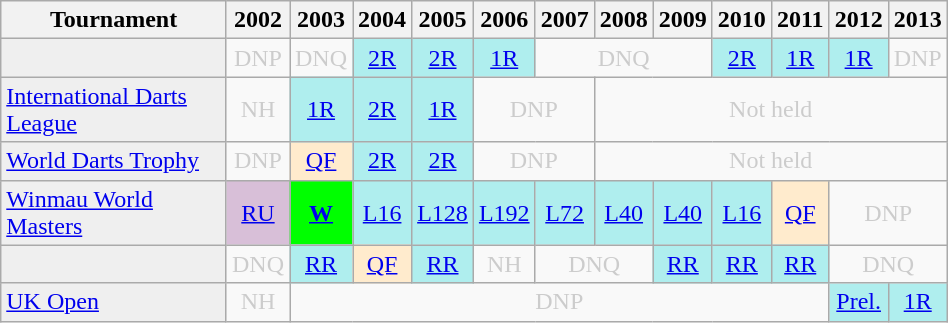<table class="wikitable" style="width:50%; margin:0">
<tr>
<th>Tournament</th>
<th>2002</th>
<th>2003</th>
<th>2004</th>
<th>2005</th>
<th>2006</th>
<th>2007</th>
<th>2008</th>
<th>2009</th>
<th>2010</th>
<th>2011</th>
<th>2012</th>
<th>2013</th>
</tr>
<tr>
<td style="background:#efefef;"></td>
<td style="text-align:center; color:#ccc;">DNP</td>
<td style="text-align:center; color:#ccc;">DNQ</td>
<td style="text-align:center; background:#afeeee;"><a href='#'>2R</a></td>
<td style="text-align:center; background:#afeeee;"><a href='#'>2R</a></td>
<td style="text-align:center; background:#afeeee;"><a href='#'>1R</a></td>
<td colspan="3" style="text-align:center; color:#ccc;">DNQ</td>
<td style="text-align:center; background:#afeeee;"><a href='#'>2R</a></td>
<td style="text-align:center; background:#afeeee;"><a href='#'>1R</a></td>
<td style="text-align:center; background:#afeeee;"><a href='#'>1R</a></td>
<td style="text-align:center; color:#ccc;">DNP</td>
</tr>
<tr>
<td style="background:#efefef;"><a href='#'>International Darts League</a></td>
<td style="text-align:center; color:#ccc;">NH</td>
<td style="text-align:center; background:#afeeee;"><a href='#'>1R</a></td>
<td style="text-align:center; background:#afeeee;"><a href='#'>2R</a></td>
<td style="text-align:center; background:#afeeee;"><a href='#'>1R</a></td>
<td colspan="2" style="text-align:center; color:#ccc;">DNP</td>
<td colspan="6" style="text-align:center; color:#ccc;">Not held</td>
</tr>
<tr>
<td style="background:#efefef;"><a href='#'>World Darts Trophy</a></td>
<td style="text-align:center; color:#ccc;">DNP</td>
<td style="text-align:center; background:#ffebcd;"><a href='#'>QF</a></td>
<td style="text-align:center; background:#afeeee;"><a href='#'>2R</a></td>
<td style="text-align:center; background:#afeeee;"><a href='#'>2R</a></td>
<td colspan="2" style="text-align:center; color:#ccc;">DNP</td>
<td colspan="6" style="text-align:center; color:#ccc;">Not held</td>
</tr>
<tr>
<td style="background:#efefef;"><a href='#'>Winmau World Masters</a></td>
<td style="text-align:center; background:thistle;"><a href='#'>RU</a></td>
<td style="text-align:center; background:lime;"><a href='#'><strong>W</strong></a></td>
<td style="text-align:center; background:#afeeee;"><a href='#'>L16</a></td>
<td style="text-align:center; background:#afeeee;"><a href='#'>L128</a></td>
<td style="text-align:center; background:#afeeee;"><a href='#'>L192</a></td>
<td style="text-align:center; background:#afeeee;"><a href='#'>L72</a></td>
<td style="text-align:center; background:#afeeee;"><a href='#'>L40</a></td>
<td style="text-align:center; background:#afeeee;"><a href='#'>L40</a></td>
<td style="text-align:center; background:#afeeee;"><a href='#'>L16</a></td>
<td style="text-align:center; background:#ffebcd;"><a href='#'>QF</a></td>
<td colspan="2" style="text-align:center; color:#ccc;">DNP</td>
</tr>
<tr>
<td style="background:#efefef;"></td>
<td style="text-align:center; color:#ccc;">DNQ</td>
<td style="text-align:center; background:#afeeee;"><a href='#'>RR</a></td>
<td style="text-align:center; background:#ffebcd;"><a href='#'>QF</a></td>
<td style="text-align:center; background:#afeeee;"><a href='#'>RR</a></td>
<td colspan="1" style="text-align:center; color:#ccc;">NH</td>
<td colspan="2" style="text-align:center; color:#ccc;">DNQ</td>
<td style="text-align:center; background:#afeeee;"><a href='#'>RR</a></td>
<td style="text-align:center; background:#afeeee;"><a href='#'>RR</a></td>
<td style="text-align:center; background:#afeeee;"><a href='#'>RR</a></td>
<td colspan="2" style="text-align:center; color:#ccc;">DNQ</td>
</tr>
<tr>
<td style="background:#efefef;"><a href='#'>UK Open</a></td>
<td style="text-align:center; color:#ccc;">NH</td>
<td colspan="9" style="text-align:center; color:#ccc;">DNP</td>
<td style="text-align:center; background:#afeeee;"><a href='#'>Prel.</a></td>
<td style="text-align:center; background:#afeeee;"><a href='#'>1R</a></td>
</tr>
</table>
